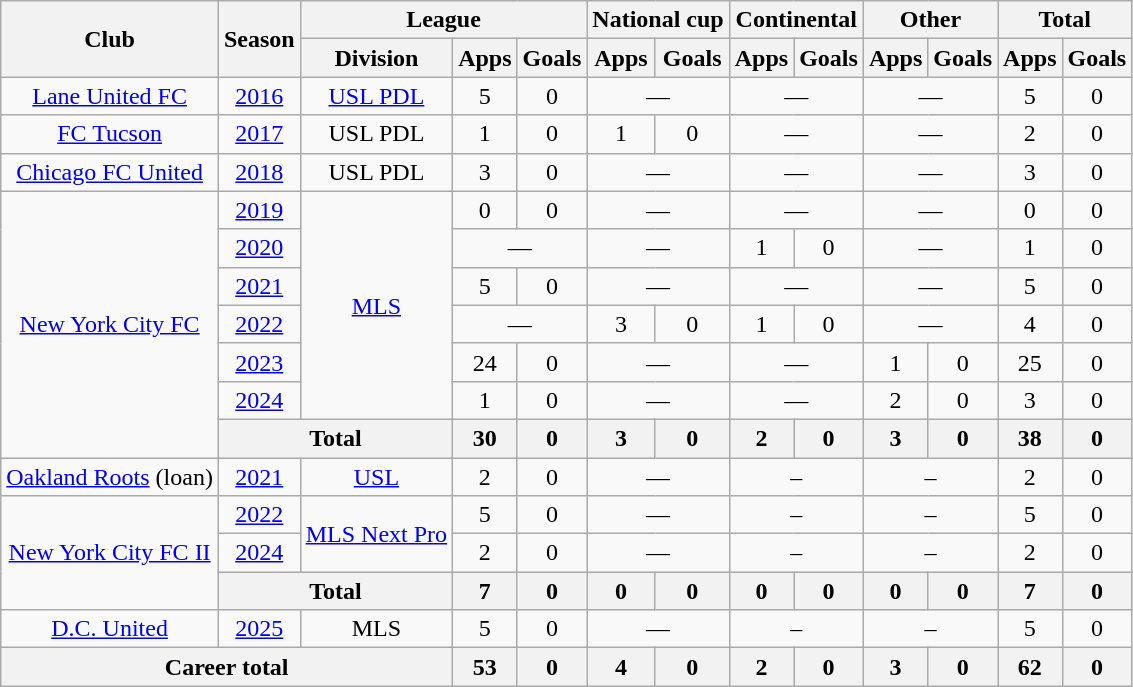<table class=wikitable style=text-align:center>
<tr>
<th rowspan=2>Club</th>
<th rowspan=2>Season</th>
<th colspan=3>League</th>
<th colspan=2>National cup</th>
<th colspan=2>Continental</th>
<th colspan=2>Other</th>
<th colspan=2>Total</th>
</tr>
<tr>
<th>Division</th>
<th>Apps</th>
<th>Goals</th>
<th>Apps</th>
<th>Goals</th>
<th>Apps</th>
<th>Goals</th>
<th>Apps</th>
<th>Goals</th>
<th>Apps</th>
<th>Goals</th>
</tr>
<tr>
<td><a href='#'>Lane United FC</a></td>
<td><a href='#'>2016</a></td>
<td><a href='#'>USL PDL</a></td>
<td>5</td>
<td>0</td>
<td colspan="2">—</td>
<td colspan="2">—</td>
<td colspan="2">—</td>
<td>5</td>
<td>0</td>
</tr>
<tr>
<td><a href='#'>FC Tucson</a></td>
<td><a href='#'>2017</a></td>
<td>USL PDL</td>
<td>1</td>
<td>0</td>
<td>1</td>
<td>0</td>
<td colspan="2">—</td>
<td colspan="2">—</td>
<td>2</td>
<td>0</td>
</tr>
<tr>
<td><a href='#'>Chicago FC United</a></td>
<td><a href='#'>2018</a></td>
<td>USL PDL</td>
<td>3</td>
<td>0</td>
<td colspan="2">—</td>
<td colspan="2">—</td>
<td colspan="2">—</td>
<td>3</td>
<td>0</td>
</tr>
<tr>
<td rowspan="7"><a href='#'>New York City FC</a></td>
<td><a href='#'>2019</a></td>
<td rowspan="6"><a href='#'>MLS</a></td>
<td>0</td>
<td>0</td>
<td colspan="2">—</td>
<td colspan="2">—</td>
<td colspan="2">—</td>
<td>0</td>
<td>0</td>
</tr>
<tr>
<td><a href='#'>2020</a></td>
<td colspan="2">—</td>
<td colspan="2">—</td>
<td>1</td>
<td>0</td>
<td colspan="2">—</td>
<td>1</td>
<td>0</td>
</tr>
<tr>
<td><a href='#'>2021</a></td>
<td>5</td>
<td>0</td>
<td colspan="2">—</td>
<td colspan="2">—</td>
<td colspan="2">—</td>
<td>5</td>
<td>0</td>
</tr>
<tr>
<td><a href='#'>2022</a></td>
<td colspan="2">—</td>
<td>3</td>
<td>0</td>
<td>1</td>
<td>0</td>
<td colspan="2">—</td>
<td>4</td>
<td>0</td>
</tr>
<tr>
<td><a href='#'>2023</a></td>
<td>24</td>
<td>0</td>
<td colspan="2">—</td>
<td colspan="2">—</td>
<td>1</td>
<td>0</td>
<td>25</td>
<td>0</td>
</tr>
<tr>
<td><a href='#'>2024</a></td>
<td>1</td>
<td>0</td>
<td colspan="2">—</td>
<td colspan="2">—</td>
<td>2</td>
<td>0</td>
<td>3</td>
<td>0</td>
</tr>
<tr>
<th colspan="2">Total</th>
<th>30</th>
<th>0</th>
<th>3</th>
<th>0</th>
<th>2</th>
<th>0</th>
<th>3</th>
<th>0</th>
<th>38</th>
<th>0</th>
</tr>
<tr>
<td><a href='#'>Oakland Roots</a> (loan)</td>
<td><a href='#'>2021</a></td>
<td><a href='#'>USL</a></td>
<td>2</td>
<td>0</td>
<td colspan="2">—</td>
<td colspan="2">–</td>
<td colspan="2">–</td>
<td>2</td>
<td>0</td>
</tr>
<tr>
<td rowspan="3"><a href='#'>New York City FC II</a></td>
<td><a href='#'>2022</a></td>
<td rowspan="2"><a href='#'>MLS Next Pro</a></td>
<td>5</td>
<td>0</td>
<td colspan="2">—</td>
<td colspan="2">–</td>
<td colspan="2">–</td>
<td>5</td>
<td>0</td>
</tr>
<tr>
<td><a href='#'>2024</a></td>
<td>2</td>
<td>0</td>
<td colspan="2">—</td>
<td colspan="2">–</td>
<td colspan="2">–</td>
<td>2</td>
<td>0</td>
</tr>
<tr>
<th colspan="2">Total</th>
<th>7</th>
<th>0</th>
<th>0</th>
<th>0</th>
<th>0</th>
<th>0</th>
<th>0</th>
<th>0</th>
<th>7</th>
<th>0</th>
</tr>
<tr>
<td><a href='#'>D.C. United</a></td>
<td><a href='#'>2025</a></td>
<td>MLS</td>
<td>5</td>
<td>0</td>
<td colspan="2">—</td>
<td colspan="2">–</td>
<td colspan="2">–</td>
<td>5</td>
<td>0</td>
</tr>
<tr>
<th colspan="3">Career total</th>
<th>53</th>
<th>0</th>
<th>4</th>
<th>0</th>
<th>2</th>
<th>0</th>
<th>3</th>
<th>0</th>
<th>62</th>
<th>0</th>
</tr>
</table>
